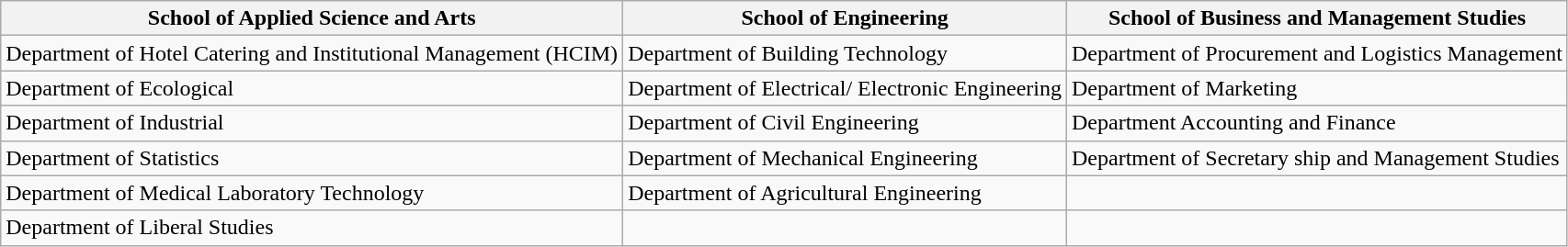<table class="wikitable">
<tr>
<th>School of Applied Science and Arts</th>
<th>School of  Engineering</th>
<th>School of Business and Management Studies</th>
</tr>
<tr>
<td>Department of Hotel Catering and Institutional Management (HCIM)</td>
<td>Department of Building Technology</td>
<td>Department of Procurement and Logistics Management</td>
</tr>
<tr>
<td>Department of Ecological</td>
<td>Department of Electrical/ Electronic Engineering</td>
<td>Department of Marketing</td>
</tr>
<tr>
<td>Department of Industrial</td>
<td>Department of Civil Engineering</td>
<td>Department Accounting and Finance</td>
</tr>
<tr>
<td>Department of Statistics</td>
<td>Department of Mechanical Engineering</td>
<td>Department of Secretary ship and Management Studies</td>
</tr>
<tr>
<td>Department of Medical Laboratory Technology</td>
<td>Department of Agricultural Engineering</td>
<td></td>
</tr>
<tr>
<td>Department of Liberal Studies</td>
<td></td>
<td></td>
</tr>
</table>
